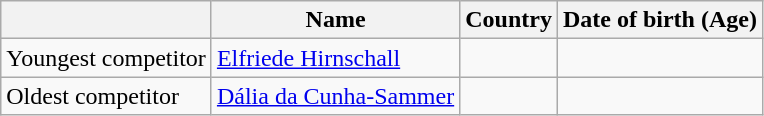<table class="wikitable">
<tr>
<th></th>
<th>Name</th>
<th>Country</th>
<th>Date of birth (Age)</th>
</tr>
<tr>
<td>Youngest competitor</td>
<td><a href='#'>Elfriede Hirnschall</a></td>
<td></td>
<td></td>
</tr>
<tr>
<td>Oldest competitor</td>
<td><a href='#'>Dália da Cunha-Sammer</a></td>
<td></td>
<td></td>
</tr>
</table>
